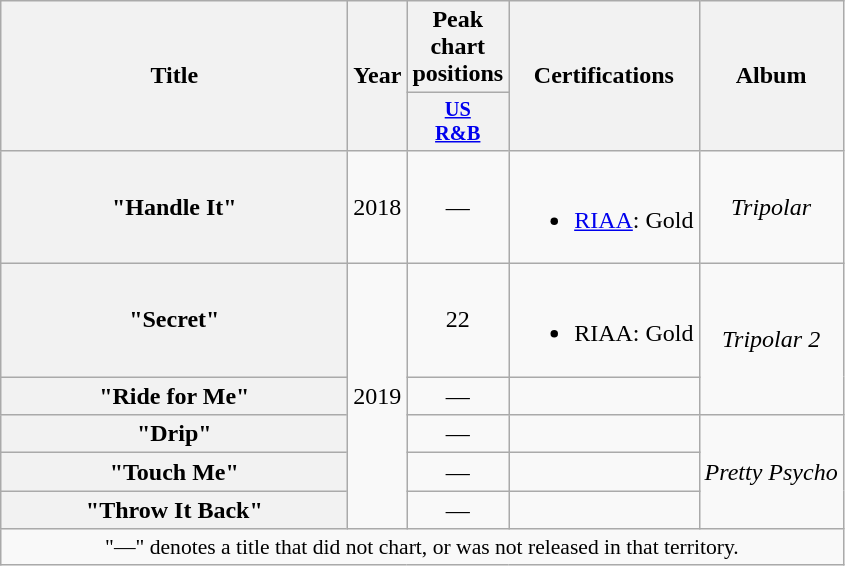<table class="wikitable plainrowheaders" style="text-align:center;">
<tr>
<th rowspan="2" scope="col" style="width:14em;">Title</th>
<th rowspan="2" scope="col" style="width:1em;">Year</th>
<th>Peak chart positions</th>
<th rowspan="2">Certifications</th>
<th rowspan="2">Album</th>
</tr>
<tr>
<th scope="col" style="width:3em;font-size:85%;"><a href='#'>US<br>R&B</a><br></th>
</tr>
<tr>
<th scope="row">"Handle It"</th>
<td>2018</td>
<td>—</td>
<td><br><ul><li><a href='#'>RIAA</a>: Gold</li></ul></td>
<td><em>Tripolar</em></td>
</tr>
<tr>
<th scope="row">"Secret"<br></th>
<td rowspan="5">2019</td>
<td>22</td>
<td><br><ul><li>RIAA: Gold</li></ul></td>
<td rowspan="2"><em>Tripolar 2</em></td>
</tr>
<tr>
<th scope="row">"Ride for Me"<br></th>
<td>—</td>
<td></td>
</tr>
<tr>
<th scope="row">"Drip"<br></th>
<td>—</td>
<td></td>
<td rowspan="3"><em>Pretty Psycho</em></td>
</tr>
<tr>
<th scope="row">"Touch Me"</th>
<td>—</td>
<td></td>
</tr>
<tr>
<th scope="row">"Throw It Back"</th>
<td>—</td>
<td></td>
</tr>
<tr>
<td colspan="5" style="font-size:90%">"—" denotes a title that did not chart, or was not released in that territory.</td>
</tr>
</table>
